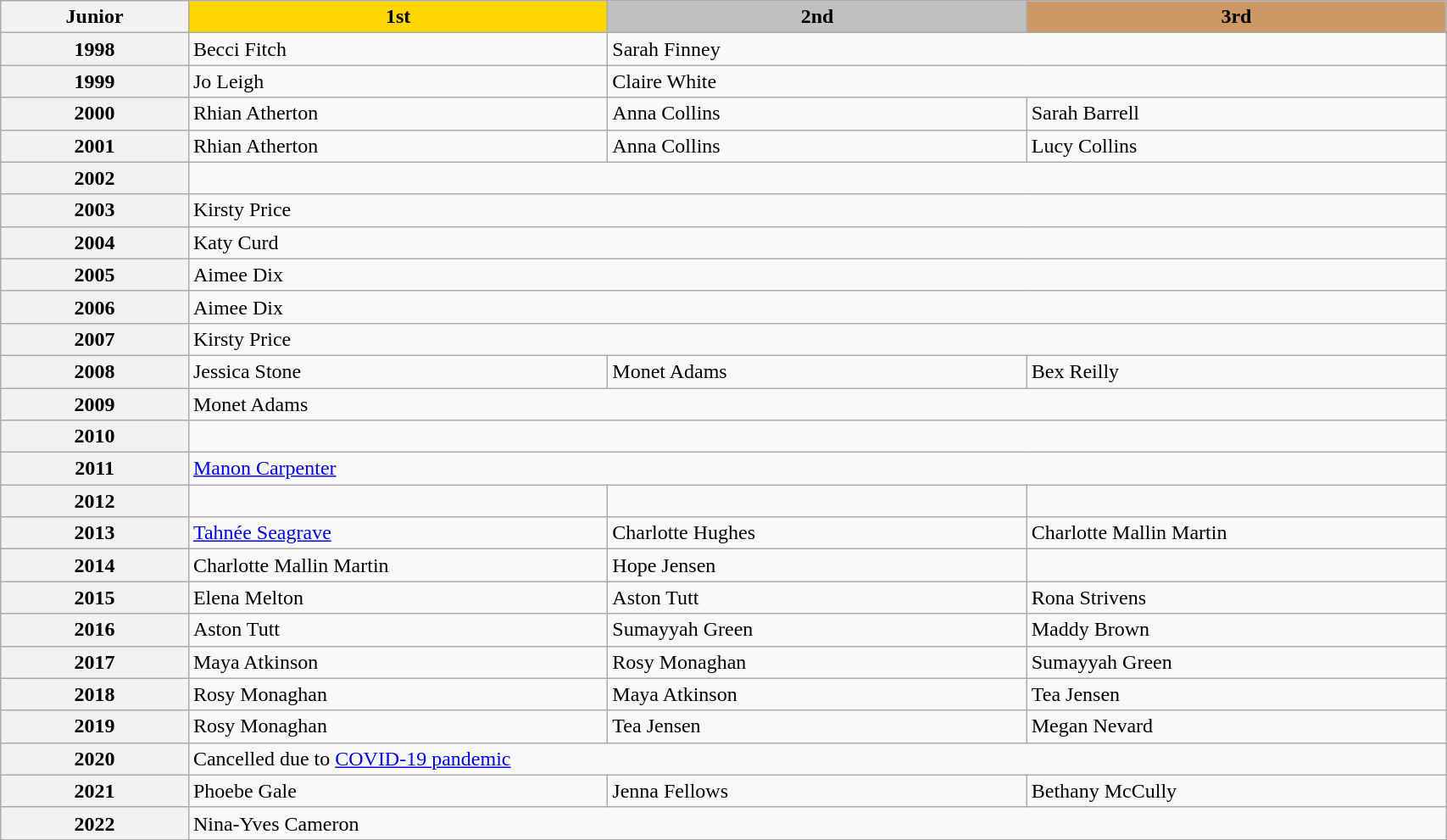<table class="wikitable" style="width:90%;">
<tr>
<th>Junior</th>
<th style="width:29%; background:gold;">1st</th>
<th style="width:29%; background:silver;">2nd</th>
<th style="width:29%; background:#c96;">3rd</th>
</tr>
<tr>
<th>1998</th>
<td>Becci Fitch</td>
<td colspan=2>Sarah Finney</td>
</tr>
<tr>
<th>1999</th>
<td>Jo Leigh</td>
<td colspan=2>Claire White</td>
</tr>
<tr>
<th>2000</th>
<td>Rhian Atherton</td>
<td>Anna Collins</td>
<td>Sarah Barrell</td>
</tr>
<tr>
<th>2001</th>
<td>Rhian Atherton</td>
<td>Anna Collins</td>
<td>Lucy Collins</td>
</tr>
<tr>
<th>2002</th>
<td colspan=3></td>
</tr>
<tr>
<th>2003</th>
<td colspan=3>Kirsty Price</td>
</tr>
<tr>
<th>2004</th>
<td colspan=3>Katy Curd</td>
</tr>
<tr>
<th>2005</th>
<td colspan=3>Aimee Dix</td>
</tr>
<tr>
<th>2006</th>
<td colspan=3>Aimee Dix</td>
</tr>
<tr>
<th>2007</th>
<td colspan=3>Kirsty Price</td>
</tr>
<tr>
<th>2008</th>
<td>Jessica Stone</td>
<td>Monet Adams</td>
<td>Bex Reilly</td>
</tr>
<tr>
<th>2009</th>
<td colspan=3>Monet Adams</td>
</tr>
<tr>
<th>2010</th>
</tr>
<tr>
<th>2011</th>
<td colspan=3><a href='#'>Manon Carpenter</a></td>
</tr>
<tr>
<th>2012</th>
<td></td>
<td></td>
<td></td>
</tr>
<tr>
<th>2013</th>
<td><a href='#'>Tahnée Seagrave</a></td>
<td>Charlotte Hughes</td>
<td>Charlotte Mallin Martin</td>
</tr>
<tr>
<th>2014</th>
<td>Charlotte Mallin Martin</td>
<td>Hope Jensen</td>
<td></td>
</tr>
<tr>
<th>2015</th>
<td>Elena Melton</td>
<td>Aston Tutt</td>
<td>Rona Strivens</td>
</tr>
<tr>
<th>2016</th>
<td>Aston Tutt</td>
<td>Sumayyah Green</td>
<td>Maddy Brown</td>
</tr>
<tr>
<th>2017</th>
<td>Maya Atkinson</td>
<td>Rosy Monaghan</td>
<td>Sumayyah Green</td>
</tr>
<tr>
<th>2018</th>
<td>Rosy Monaghan</td>
<td>Maya Atkinson</td>
<td>Tea Jensen</td>
</tr>
<tr>
<th>2019</th>
<td>Rosy Monaghan</td>
<td>Tea Jensen</td>
<td>Megan Nevard</td>
</tr>
<tr>
<th>2020</th>
<td colspan=3>Cancelled due to <a href='#'>COVID-19 pandemic</a></td>
</tr>
<tr>
<th>2021</th>
<td>Phoebe Gale</td>
<td>Jenna Fellows</td>
<td>Bethany McCully</td>
</tr>
<tr>
<th>2022</th>
<td colspan=3>Nina-Yves Cameron</td>
</tr>
</table>
